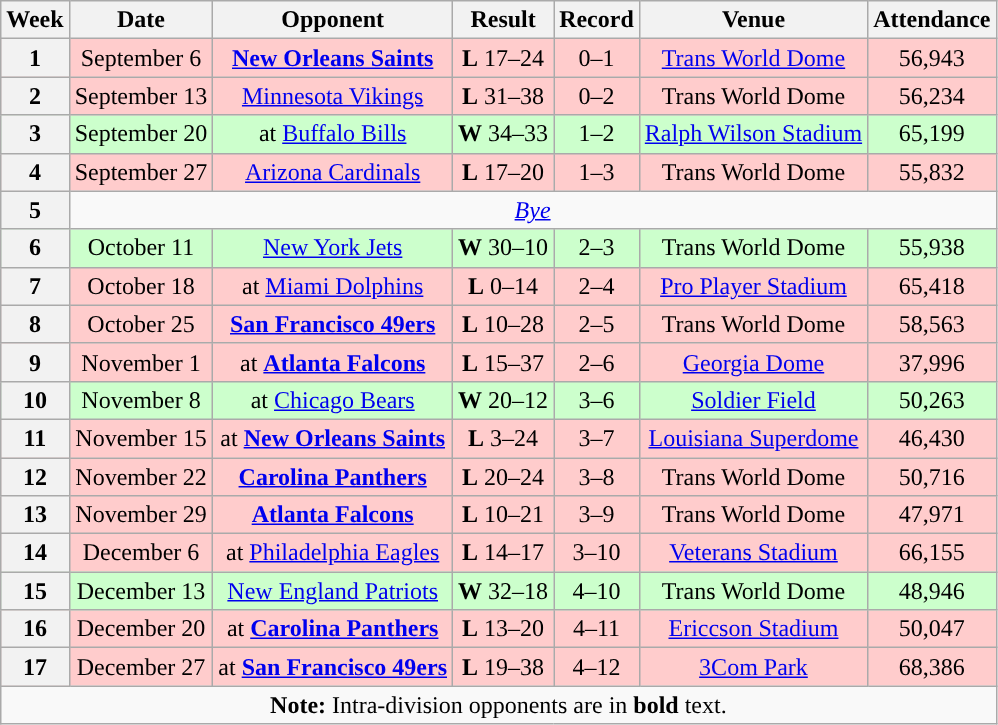<table class="wikitable" style="text-align:center">
<tr>
<th>Week</th>
<th>Date</th>
<th>Opponent</th>
<th>Result</th>
<th>Record</th>
<th>Venue</th>
<th>Attendance</th>
</tr>
<tr style="background:#fcc">
<th>1</th>
<td>September 6</td>
<td><strong><a href='#'>New Orleans Saints</a></strong></td>
<td><strong>L</strong> 17–24</td>
<td>0–1</td>
<td><a href='#'>Trans World Dome</a></td>
<td>56,943</td>
</tr>
<tr style="background:#fcc">
<th>2</th>
<td>September 13</td>
<td><a href='#'>Minnesota Vikings</a></td>
<td><strong>L</strong> 31–38</td>
<td>0–2</td>
<td>Trans World Dome</td>
<td>56,234</td>
</tr>
<tr style="background:#cfc">
<th>3</th>
<td>September 20</td>
<td>at <a href='#'>Buffalo Bills</a></td>
<td><strong>W</strong> 34–33</td>
<td>1–2</td>
<td><a href='#'>Ralph Wilson Stadium</a></td>
<td>65,199</td>
</tr>
<tr style="background:#fcc">
<th>4</th>
<td>September 27</td>
<td><a href='#'>Arizona Cardinals</a></td>
<td><strong>L</strong> 17–20</td>
<td>1–3</td>
<td>Trans World Dome</td>
<td>55,832</td>
</tr>
<tr>
<th>5</th>
<td colspan="6"><em><a href='#'>Bye</a></em></td>
</tr>
<tr style="background:#cfc">
<th>6</th>
<td>October 11</td>
<td><a href='#'>New York Jets</a></td>
<td><strong>W</strong> 30–10</td>
<td>2–3</td>
<td>Trans World Dome</td>
<td>55,938</td>
</tr>
<tr style="background:#fcc">
<th>7</th>
<td>October 18</td>
<td>at <a href='#'>Miami Dolphins</a></td>
<td><strong>L</strong> 0–14</td>
<td>2–4</td>
<td><a href='#'>Pro Player Stadium</a></td>
<td>65,418</td>
</tr>
<tr style="background:#fcc">
<th>8</th>
<td>October 25</td>
<td><strong><a href='#'>San Francisco 49ers</a></strong></td>
<td><strong>L</strong> 10–28</td>
<td>2–5</td>
<td>Trans World Dome</td>
<td>58,563</td>
</tr>
<tr style="background:#fcc">
<th>9</th>
<td>November 1</td>
<td>at <strong><a href='#'>Atlanta Falcons</a></strong></td>
<td><strong>L</strong> 15–37</td>
<td>2–6</td>
<td><a href='#'>Georgia Dome</a></td>
<td>37,996</td>
</tr>
<tr style="background:#cfc">
<th>10</th>
<td>November 8</td>
<td>at <a href='#'>Chicago Bears</a></td>
<td><strong>W</strong> 20–12</td>
<td>3–6</td>
<td><a href='#'>Soldier Field</a></td>
<td>50,263</td>
</tr>
<tr style="background:#fcc">
<th>11</th>
<td>November 15</td>
<td>at <strong><a href='#'>New Orleans Saints</a></strong></td>
<td><strong>L</strong> 3–24</td>
<td>3–7</td>
<td><a href='#'>Louisiana Superdome</a></td>
<td>46,430</td>
</tr>
<tr style="background:#fcc">
<th>12</th>
<td>November 22</td>
<td><strong><a href='#'>Carolina Panthers</a></strong></td>
<td><strong>L</strong> 20–24</td>
<td>3–8</td>
<td>Trans World Dome</td>
<td>50,716</td>
</tr>
<tr style="background:#fcc">
<th>13</th>
<td>November 29</td>
<td><strong><a href='#'>Atlanta Falcons</a></strong></td>
<td><strong>L</strong> 10–21</td>
<td>3–9</td>
<td>Trans World Dome</td>
<td>47,971</td>
</tr>
<tr style="background:#fcc">
<th>14</th>
<td>December 6</td>
<td>at <a href='#'>Philadelphia Eagles</a></td>
<td><strong>L</strong> 14–17</td>
<td>3–10</td>
<td><a href='#'>Veterans Stadium</a></td>
<td>66,155</td>
</tr>
<tr style="background:#cfc">
<th>15</th>
<td>December 13</td>
<td><a href='#'>New England Patriots</a></td>
<td><strong>W</strong> 32–18</td>
<td>4–10</td>
<td>Trans World Dome</td>
<td>48,946</td>
</tr>
<tr style="background:#fcc">
<th>16</th>
<td>December 20</td>
<td>at <strong><a href='#'>Carolina Panthers</a></strong></td>
<td><strong>L</strong> 13–20</td>
<td>4–11</td>
<td><a href='#'>Ericcson Stadium</a></td>
<td>50,047</td>
</tr>
<tr style="background:#fcc">
<th>17</th>
<td>December 27</td>
<td>at <strong><a href='#'>San Francisco 49ers</a></strong></td>
<td><strong>L</strong> 19–38</td>
<td>4–12</td>
<td><a href='#'>3Com Park</a></td>
<td>68,386</td>
</tr>
<tr>
<td colspan="8"><strong>Note:</strong> Intra-division opponents are in <strong>bold</strong> text.</td>
</tr>
</table>
